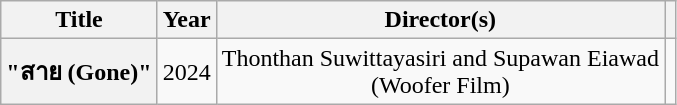<table class="wikitable plainrowheaders" style="text-align:center">
<tr>
<th scope="col">Title</th>
<th scope="col">Year</th>
<th scope="col">Director(s)</th>
<th scope="col"></th>
</tr>
<tr>
<th scope="row">"สาย (Gone)"</th>
<td>2024</td>
<td>Thonthan Suwittayasiri and Supawan Eiawad<br>(Woofer Film)</td>
<td></td>
</tr>
</table>
